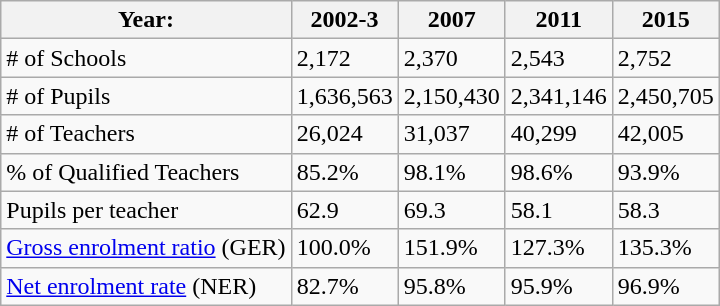<table class="wikitable">
<tr>
<th>Year:</th>
<th>2002-3</th>
<th>2007</th>
<th>2011</th>
<th>2015</th>
</tr>
<tr>
<td># of Schools</td>
<td>2,172</td>
<td>2,370</td>
<td>2,543</td>
<td>2,752</td>
</tr>
<tr>
<td># of Pupils</td>
<td>1,636,563</td>
<td>2,150,430</td>
<td>2,341,146</td>
<td>2,450,705</td>
</tr>
<tr>
<td># of Teachers</td>
<td>26,024</td>
<td>31,037</td>
<td>40,299</td>
<td>42,005</td>
</tr>
<tr>
<td>% of Qualified Teachers</td>
<td>85.2%</td>
<td>98.1%</td>
<td>98.6%</td>
<td>93.9%</td>
</tr>
<tr>
<td>Pupils per teacher</td>
<td>62.9</td>
<td>69.3</td>
<td>58.1</td>
<td>58.3</td>
</tr>
<tr>
<td><a href='#'>Gross enrolment ratio</a> (GER)</td>
<td>100.0%</td>
<td>151.9%</td>
<td>127.3%</td>
<td>135.3%</td>
</tr>
<tr>
<td><a href='#'>Net enrolment rate</a> (NER)</td>
<td>82.7%</td>
<td>95.8%</td>
<td>95.9%</td>
<td>96.9%</td>
</tr>
</table>
